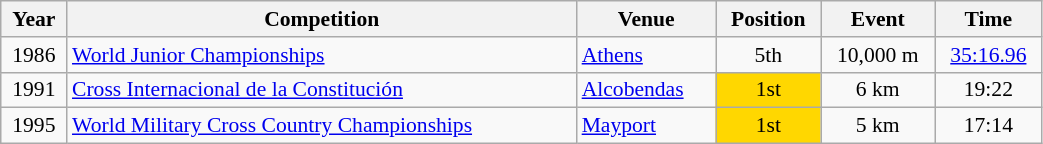<table class="wikitable" width=55% style="font-size:90%; text-align:center;">
<tr>
<th>Year</th>
<th>Competition</th>
<th>Venue</th>
<th>Position</th>
<th>Event</th>
<th>Time</th>
</tr>
<tr>
<td>1986</td>
<td align=left><a href='#'>World Junior Championships</a></td>
<td align=left> <a href='#'>Athens</a></td>
<td>5th</td>
<td>10,000 m</td>
<td><a href='#'>35:16.96</a></td>
</tr>
<tr>
<td>1991</td>
<td align=left><a href='#'>Cross Internacional de la Constitución</a></td>
<td align=left> <a href='#'>Alcobendas</a></td>
<td bgcolor=gold>1st</td>
<td>6 km</td>
<td>19:22</td>
</tr>
<tr>
<td>1995</td>
<td align=left><a href='#'>World Military Cross Country Championships</a></td>
<td align=left> <a href='#'>Mayport</a></td>
<td bgcolor=gold>1st</td>
<td>5 km</td>
<td>17:14</td>
</tr>
</table>
